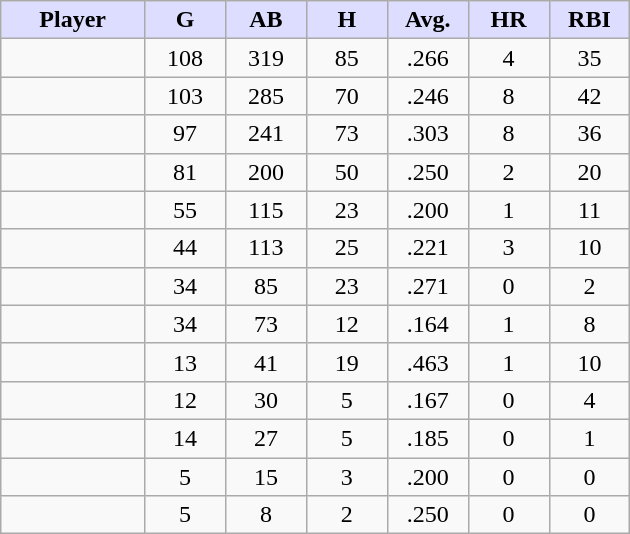<table class="wikitable sortable">
<tr>
<th style="background:#ddf; width:16%;">Player</th>
<th style="background:#ddf; width:9%;">G</th>
<th style="background:#ddf; width:9%;">AB</th>
<th style="background:#ddf; width:9%;">H</th>
<th style="background:#ddf; width:9%;">Avg.</th>
<th style="background:#ddf; width:9%;">HR</th>
<th style="background:#ddf; width:9%;">RBI</th>
</tr>
<tr style="text-align:center;">
<td></td>
<td>108</td>
<td>319</td>
<td>85</td>
<td>.266</td>
<td>4</td>
<td>35</td>
</tr>
<tr style="text-align:center;">
<td></td>
<td>103</td>
<td>285</td>
<td>70</td>
<td>.246</td>
<td>8</td>
<td>42</td>
</tr>
<tr style="text-align:center;">
<td></td>
<td>97</td>
<td>241</td>
<td>73</td>
<td>.303</td>
<td>8</td>
<td>36</td>
</tr>
<tr style="text-align:center;">
<td></td>
<td>81</td>
<td>200</td>
<td>50</td>
<td>.250</td>
<td>2</td>
<td>20</td>
</tr>
<tr style="text-align:center;">
<td></td>
<td>55</td>
<td>115</td>
<td>23</td>
<td>.200</td>
<td>1</td>
<td>11</td>
</tr>
<tr style="text-align:center;">
<td></td>
<td>44</td>
<td>113</td>
<td>25</td>
<td>.221</td>
<td>3</td>
<td>10</td>
</tr>
<tr style="text-align:center;">
<td></td>
<td>34</td>
<td>85</td>
<td>23</td>
<td>.271</td>
<td>0</td>
<td>2</td>
</tr>
<tr style="text-align:center;">
<td></td>
<td>34</td>
<td>73</td>
<td>12</td>
<td>.164</td>
<td>1</td>
<td>8</td>
</tr>
<tr style="text-align:center;">
<td></td>
<td>13</td>
<td>41</td>
<td>19</td>
<td>.463</td>
<td>1</td>
<td>10</td>
</tr>
<tr style="text-align:center;">
<td></td>
<td>12</td>
<td>30</td>
<td>5</td>
<td>.167</td>
<td>0</td>
<td>4</td>
</tr>
<tr style="text-align:center;">
<td></td>
<td>14</td>
<td>27</td>
<td>5</td>
<td>.185</td>
<td>0</td>
<td>1</td>
</tr>
<tr style="text-align:center;">
<td></td>
<td>5</td>
<td>15</td>
<td>3</td>
<td>.200</td>
<td>0</td>
<td>0</td>
</tr>
<tr style="text-align:center;">
<td></td>
<td>5</td>
<td>8</td>
<td>2</td>
<td>.250</td>
<td>0</td>
<td>0</td>
</tr>
</table>
